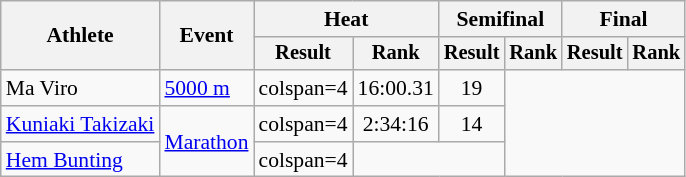<table class="wikitable" style="font-size:90%">
<tr>
<th rowspan="2">Athlete</th>
<th rowspan="2">Event</th>
<th colspan="2">Heat</th>
<th colspan="2">Semifinal</th>
<th colspan="2">Final</th>
</tr>
<tr style="font-size:95%">
<th>Result</th>
<th>Rank</th>
<th>Result</th>
<th>Rank</th>
<th>Result</th>
<th>Rank</th>
</tr>
<tr align="center">
<td align=left>Ma Viro</td>
<td align=left><a href='#'>5000 m</a></td>
<td>colspan=4 </td>
<td>16:00.31</td>
<td>19</td>
</tr>
<tr align=center>
<td align=left><a href='#'>Kuniaki Takizaki</a></td>
<td align=left rowspan=2><a href='#'>Marathon</a></td>
<td>colspan=4 </td>
<td>2:34:16</td>
<td>14</td>
</tr>
<tr align=center>
<td align=left><a href='#'>Hem Bunting</a></td>
<td>colspan=4 </td>
<td colspan=2></td>
</tr>
</table>
